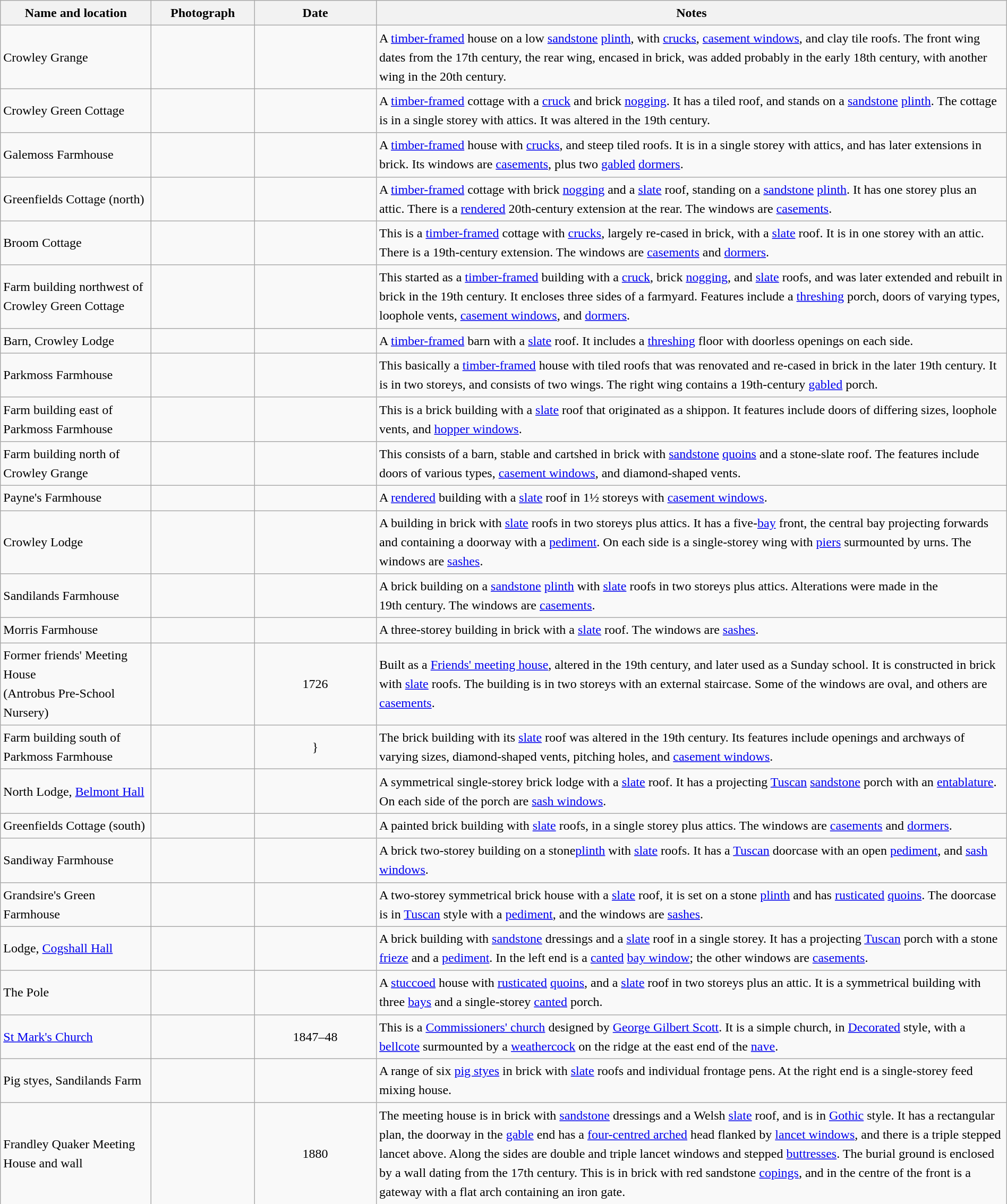<table class="wikitable sortable plainrowheaders" style="width:100%;border:0px;text-align:left;line-height:150%;">
<tr>
<th scope="col" style="width:150px">Name and location</th>
<th scope="col" style="width:100px" class="unsortable">Photograph</th>
<th scope="col" style="width:120px">Date</th>
<th scope="col" style="width:650px" class="unsortable">Notes</th>
</tr>
<tr>
<td>Crowley Grange<br><small></small></td>
<td></td>
<td align="center"></td>
<td>A <a href='#'>timber-framed</a> house on a low <a href='#'>sandstone</a> <a href='#'>plinth</a>, with <a href='#'>crucks</a>, <a href='#'>casement windows</a>, and clay tile roofs. The front wing dates from the 17th century, the rear wing, encased in brick, was added probably in the early 18th century, with another wing in the 20th century.</td>
</tr>
<tr>
<td>Crowley Green Cottage<br><small></small></td>
<td></td>
<td align="center"></td>
<td>A <a href='#'>timber-framed</a> cottage with a <a href='#'>cruck</a> and brick <a href='#'>nogging</a>. It has a tiled roof, and stands on a <a href='#'>sandstone</a> <a href='#'>plinth</a>. The cottage is in a single storey with attics. It was altered in the 19th century.</td>
</tr>
<tr>
<td>Galemoss Farmhouse<br><small></small></td>
<td></td>
<td align="center"></td>
<td>A <a href='#'>timber-framed</a> house with <a href='#'>crucks</a>, and steep tiled roofs. It is in a single storey with attics, and has later extensions in brick. Its windows are <a href='#'>casements</a>, plus two <a href='#'>gabled</a> <a href='#'>dormers</a>.</td>
</tr>
<tr>
<td>Greenfields Cottage (north)<br><small></small></td>
<td></td>
<td align="center"></td>
<td>A <a href='#'>timber-framed</a> cottage with brick <a href='#'>nogging</a> and a <a href='#'>slate</a> roof, standing on a <a href='#'>sandstone</a> <a href='#'>plinth</a>. It has one storey plus an attic. There is a <a href='#'>rendered</a> 20th-century extension at the rear. The windows are <a href='#'>casements</a>.</td>
</tr>
<tr>
<td>Broom Cottage<br><small></small></td>
<td></td>
<td align="center"></td>
<td>This is a <a href='#'>timber-framed</a> cottage with <a href='#'>crucks</a>, largely re-cased in brick, with a <a href='#'>slate</a> roof. It is in one storey with an attic. There is a 19th-century extension. The windows are <a href='#'>casements</a> and <a href='#'>dormers</a>.</td>
</tr>
<tr>
<td>Farm building northwest of Crowley Green Cottage<br><small></small></td>
<td></td>
<td align="center"></td>
<td>This started as a <a href='#'>timber-framed</a> building with a <a href='#'>cruck</a>, brick <a href='#'>nogging</a>, and <a href='#'>slate</a> roofs, and was later extended and rebuilt in brick in the 19th century. It encloses three sides of a farmyard. Features include a <a href='#'>threshing</a> porch, doors of varying types, loophole vents, <a href='#'>casement windows</a>, and <a href='#'>dormers</a>.</td>
</tr>
<tr>
<td>Barn, Crowley Lodge<br><small></small></td>
<td></td>
<td align="center"></td>
<td>A <a href='#'>timber-framed</a> barn with a <a href='#'>slate</a> roof. It includes a <a href='#'>threshing</a> floor with doorless openings on each side.</td>
</tr>
<tr>
<td>Parkmoss Farmhouse<br><small></small></td>
<td></td>
<td align="center"></td>
<td>This basically a <a href='#'>timber-framed</a> house with tiled roofs that was renovated and re-cased in brick in the later 19th century. It is in two storeys, and consists of two wings. The right wing contains a 19th-century <a href='#'>gabled</a> porch.</td>
</tr>
<tr>
<td>Farm building east of Parkmoss Farmhouse<br><small></small></td>
<td></td>
<td align="center"></td>
<td>This is a brick building with a <a href='#'>slate</a> roof that originated as a shippon. It features include doors of differing sizes, loophole vents, and <a href='#'>hopper windows</a>.</td>
</tr>
<tr>
<td>Farm building north of Crowley Grange<br><small></small></td>
<td></td>
<td align="center"></td>
<td>This consists of a barn, stable and cartshed in brick with <a href='#'>sandstone</a> <a href='#'>quoins</a> and a stone-slate roof. The features include doors of various types, <a href='#'>casement windows</a>, and diamond-shaped vents.</td>
</tr>
<tr>
<td>Payne's Farmhouse<br><small></small></td>
<td></td>
<td align="center"></td>
<td>A <a href='#'>rendered</a> building with a <a href='#'>slate</a> roof in 1½ storeys with <a href='#'>casement windows</a>.</td>
</tr>
<tr>
<td>Crowley Lodge<br><small></small></td>
<td></td>
<td align="center"></td>
<td>A building in brick with <a href='#'>slate</a> roofs in two storeys plus attics. It has a five-<a href='#'>bay</a> front, the central bay projecting forwards and containing a doorway with a <a href='#'>pediment</a>. On each side is a single-storey wing with <a href='#'>piers</a> surmounted by urns. The windows are <a href='#'>sashes</a>.</td>
</tr>
<tr>
<td>Sandilands Farmhouse<br><small></small></td>
<td></td>
<td align="center"></td>
<td>A brick building on a <a href='#'>sandstone</a> <a href='#'>plinth</a> with <a href='#'>slate</a> roofs in two storeys plus attics. Alterations were made in the 19th century. The windows are <a href='#'>casements</a>.</td>
</tr>
<tr>
<td>Morris Farmhouse<br><small></small></td>
<td></td>
<td align="center"></td>
<td>A three-storey building in brick with a <a href='#'>slate</a> roof. The windows are <a href='#'>sashes</a>.</td>
</tr>
<tr>
<td>Former friends' Meeting House<br>(Antrobus Pre-School Nursery)<br><small></small></td>
<td></td>
<td align="center">1726</td>
<td>Built as a <a href='#'>Friends' meeting house</a>, altered in the 19th century, and later used as a Sunday school. It is constructed in brick with <a href='#'>slate</a> roofs. The building is in two storeys with an external staircase. Some of the windows are oval, and others are <a href='#'>casements</a>.</td>
</tr>
<tr>
<td>Farm building south of Parkmoss Farmhouse<br><small></small></td>
<td></td>
<td align="center">}</td>
<td>The brick building with its <a href='#'>slate</a> roof was altered in the 19th century. Its features include openings and archways of varying sizes, diamond-shaped vents, pitching holes, and <a href='#'>casement windows</a>.</td>
</tr>
<tr>
<td>North Lodge, <a href='#'>Belmont Hall</a><br><small></small></td>
<td></td>
<td align="center"></td>
<td>A symmetrical single-storey brick lodge with a <a href='#'>slate</a> roof. It has a projecting <a href='#'>Tuscan</a> <a href='#'>sandstone</a> porch with an <a href='#'>entablature</a>. On each side of the porch are <a href='#'>sash windows</a>.</td>
</tr>
<tr>
<td>Greenfields Cottage (south)<br><small></small></td>
<td></td>
<td align="center"></td>
<td>A painted brick building with <a href='#'>slate</a> roofs, in a single storey plus attics. The windows are <a href='#'>casements</a> and <a href='#'>dormers</a>.</td>
</tr>
<tr>
<td>Sandiway Farmhouse<br><small></small></td>
<td></td>
<td align="center"></td>
<td>A brick two-storey building on a stone<a href='#'>plinth</a> with <a href='#'>slate</a> roofs. It has a <a href='#'>Tuscan</a> doorcase with an open <a href='#'>pediment</a>, and <a href='#'>sash windows</a>.</td>
</tr>
<tr>
<td>Grandsire's Green Farmhouse<br><small></small></td>
<td></td>
<td align="center"></td>
<td>A two-storey symmetrical brick house with a <a href='#'>slate</a> roof, it is set on a stone <a href='#'>plinth</a> and has <a href='#'>rusticated</a> <a href='#'>quoins</a>. The doorcase is in <a href='#'>Tuscan</a> style with a <a href='#'>pediment</a>, and the windows are <a href='#'>sashes</a>.</td>
</tr>
<tr>
<td>Lodge, <a href='#'>Cogshall Hall</a><br><small></small></td>
<td></td>
<td align="center"></td>
<td>A brick building with <a href='#'>sandstone</a> dressings and a <a href='#'>slate</a> roof in a single storey. It has a projecting <a href='#'>Tuscan</a> porch with a stone <a href='#'>frieze</a> and a <a href='#'>pediment</a>. In the left end is a <a href='#'>canted</a> <a href='#'>bay window</a>; the other windows are <a href='#'>casements</a>.</td>
</tr>
<tr>
<td>The Pole<br><small></small></td>
<td></td>
<td align="center"></td>
<td>A <a href='#'>stuccoed</a> house with <a href='#'>rusticated</a> <a href='#'>quoins</a>, and a <a href='#'>slate</a> roof in two storeys plus an attic. It is a symmetrical building with three <a href='#'>bays</a> and a single-storey <a href='#'>canted</a> porch.</td>
</tr>
<tr>
<td><a href='#'>St Mark's Church</a><br><small></small></td>
<td></td>
<td align="center">1847–48</td>
<td>This is a <a href='#'>Commissioners' church</a> designed by <a href='#'>George Gilbert Scott</a>. It is a simple church, in <a href='#'>Decorated</a> style, with a <a href='#'>bellcote</a> surmounted by a <a href='#'>weathercock</a> on the ridge at the east end of the <a href='#'>nave</a>.</td>
</tr>
<tr>
<td>Pig styes, Sandilands Farm<br><small></small></td>
<td></td>
<td align="center"></td>
<td>A range of six <a href='#'>pig styes</a> in brick with <a href='#'>slate</a> roofs and individual frontage pens. At the right end is a single-storey feed mixing house.</td>
</tr>
<tr>
<td>Frandley Quaker Meeting House and wall<br><small></small></td>
<td></td>
<td align="center">1880</td>
<td>The meeting house is in brick with <a href='#'>sandstone</a> dressings and a Welsh <a href='#'>slate</a> roof, and is in <a href='#'>Gothic</a> style. It has a rectangular plan, the doorway in the <a href='#'>gable</a> end has a <a href='#'>four-centred arched</a> head flanked by <a href='#'>lancet windows</a>, and there is a triple stepped lancet above. Along the sides are double and triple lancet windows and stepped <a href='#'>buttresses</a>. The burial ground is enclosed by a wall dating from the 17th century. This is in brick with red sandstone <a href='#'>copings</a>, and in the centre of the front is a gateway with a flat arch containing an iron gate.</td>
</tr>
<tr>
</tr>
</table>
